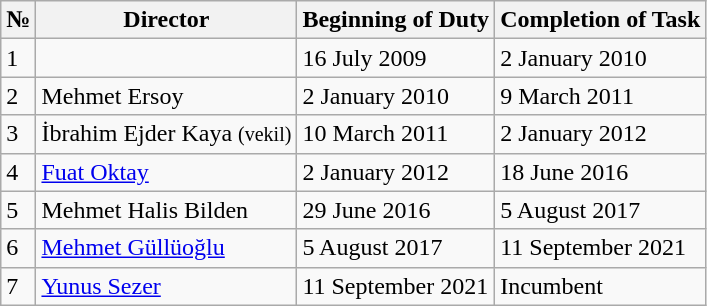<table class="wikitable">
<tr>
<th>№</th>
<th>Director</th>
<th>Beginning of Duty</th>
<th>Completion of Task</th>
</tr>
<tr>
<td>1</td>
<td></td>
<td>16 July 2009</td>
<td>2 January 2010</td>
</tr>
<tr>
<td>2</td>
<td>Mehmet Ersoy</td>
<td>2 January 2010</td>
<td>9 March 2011</td>
</tr>
<tr>
<td>3</td>
<td>İbrahim Ejder Kaya <small>(vekil)</small></td>
<td>10 March 2011</td>
<td>2 January 2012</td>
</tr>
<tr>
<td>4</td>
<td><a href='#'>Fuat Oktay</a></td>
<td>2 January 2012</td>
<td>18 June  2016</td>
</tr>
<tr>
<td>5</td>
<td>Mehmet Halis Bilden</td>
<td>29 June 2016</td>
<td>5 August 2017</td>
</tr>
<tr>
<td>6</td>
<td><a href='#'>Mehmet Güllüoğlu</a></td>
<td>5 August 2017</td>
<td>11 September 2021</td>
</tr>
<tr>
<td>7</td>
<td><a href='#'>Yunus Sezer</a></td>
<td>11 September 2021</td>
<td>Incumbent</td>
</tr>
</table>
